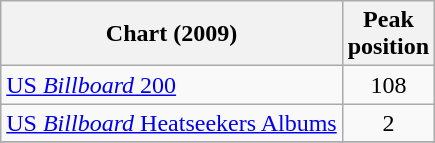<table class="wikitable">
<tr>
<th>Chart (2009)</th>
<th>Peak<br>position</th>
</tr>
<tr>
<td><a href='#'>US <em> Billboard</em> 200</a></td>
<td align="center">108</td>
</tr>
<tr>
<td><a href='#'>US <em>Billboard</em> Heatseekers Albums</a></td>
<td align="center">2</td>
</tr>
<tr>
</tr>
</table>
